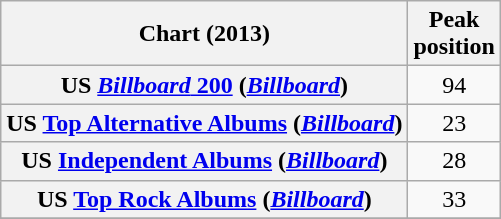<table class="wikitable sortable plainrowheaders" style="text-align:center">
<tr>
<th scope="col">Chart (2013)</th>
<th scope="col">Peak<br>position</th>
</tr>
<tr>
<th scope="row">US <a href='#'><em>Billboard</em> 200</a> (<em><a href='#'>Billboard</a></em>)</th>
<td>94</td>
</tr>
<tr>
<th scope="row">US <a href='#'>Top Alternative Albums</a> (<em><a href='#'>Billboard</a></em>)</th>
<td>23</td>
</tr>
<tr>
<th scope="row">US <a href='#'>Independent Albums</a> (<em><a href='#'>Billboard</a></em>)</th>
<td>28</td>
</tr>
<tr>
<th scope="row">US <a href='#'>Top Rock Albums</a> (<em><a href='#'>Billboard</a></em>)</th>
<td>33</td>
</tr>
<tr>
</tr>
</table>
